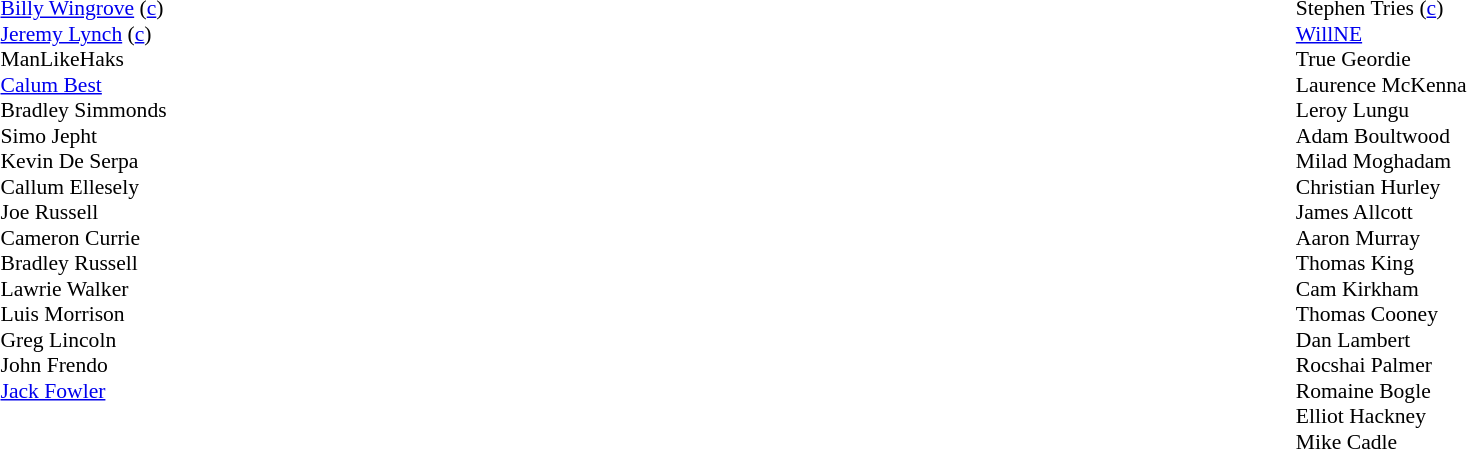<table width="100%">
<tr>
<td valign="top" width="50%"><br><table style="font-size: 90%" cellspacing="0" cellpadding="0">
<tr>
<th width="25"></th>
<th width="25"></th>
</tr>
<tr>
<td></td>
<td></td>
<td><a href='#'>Billy Wingrove</a> (<a href='#'>c</a>)</td>
<td></td>
</tr>
<tr>
<td></td>
<td></td>
<td><a href='#'>Jeremy Lynch</a> (<a href='#'>c</a>)</td>
<td></td>
</tr>
<tr>
<td></td>
<td></td>
<td>ManLikeHaks</td>
<td></td>
</tr>
<tr>
<td></td>
<td></td>
<td><a href='#'>Calum Best</a></td>
<td></td>
</tr>
<tr>
<td></td>
<td></td>
<td>Bradley Simmonds</td>
<td></td>
</tr>
<tr>
<td></td>
<td></td>
<td>Simo Jepht</td>
<td></td>
</tr>
<tr>
<td></td>
<td></td>
<td>Kevin De Serpa</td>
<td></td>
</tr>
<tr>
<td></td>
<td></td>
<td>Callum Ellesely</td>
<td></td>
</tr>
<tr>
<td></td>
<td></td>
<td>Joe Russell</td>
<td></td>
</tr>
<tr>
<td></td>
<td></td>
<td>Cameron Currie</td>
<td></td>
</tr>
<tr>
<td></td>
<td></td>
<td>Bradley Russell</td>
<td></td>
</tr>
<tr>
<td></td>
<td></td>
<td>Lawrie Walker</td>
<td></td>
</tr>
<tr>
<td></td>
<td></td>
<td>Luis Morrison</td>
<td></td>
</tr>
<tr>
<td></td>
<td></td>
<td>Greg Lincoln</td>
<td></td>
</tr>
<tr>
<td></td>
<td></td>
<td>John Frendo</td>
<td></td>
</tr>
<tr>
<td></td>
<td></td>
<td><a href='#'>Jack Fowler</a></td>
<td></td>
</tr>
</table>
</td>
<td valign="top"></td>
<td valign="top" width="50%"><br><table style="font-size: 90%" cellspacing="0" cellpadding="0" align="center">
<tr>
<th width="25"></th>
<th width="25"></th>
</tr>
<tr>
<td></td>
<td></td>
<td>Stephen Tries (<a href='#'>c</a>)</td>
<td></td>
</tr>
<tr>
<td></td>
<td></td>
<td><a href='#'>WillNE</a></td>
<td></td>
</tr>
<tr>
<td></td>
<td></td>
<td>True Geordie</td>
<td></td>
</tr>
<tr>
<td></td>
<td></td>
<td>Laurence McKenna</td>
<td></td>
</tr>
<tr>
<td></td>
<td></td>
<td>Leroy Lungu</td>
<td></td>
</tr>
<tr>
<td></td>
<td></td>
<td>Adam Boultwood</td>
<td></td>
</tr>
<tr>
<td></td>
<td></td>
<td>Milad Moghadam</td>
<td></td>
</tr>
<tr>
<td></td>
<td></td>
<td>Christian Hurley</td>
<td></td>
</tr>
<tr>
<td></td>
<td></td>
<td>James Allcott</td>
<td></td>
</tr>
<tr>
<td></td>
<td></td>
<td>Aaron Murray</td>
<td></td>
</tr>
<tr>
<td></td>
<td></td>
<td>Thomas King</td>
<td></td>
</tr>
<tr>
<td></td>
<td></td>
<td>Cam Kirkham</td>
<td></td>
</tr>
<tr>
<td></td>
<td></td>
<td>Thomas Cooney</td>
<td></td>
</tr>
<tr>
<td></td>
<td></td>
<td>Dan Lambert</td>
<td></td>
</tr>
<tr>
<td></td>
<td></td>
<td>Rocshai Palmer</td>
<td></td>
</tr>
<tr>
<td></td>
<td></td>
<td>Romaine Bogle</td>
<td></td>
</tr>
<tr>
<td></td>
<td></td>
<td>Elliot Hackney</td>
<td></td>
</tr>
<tr>
<td></td>
<td></td>
<td>Mike Cadle</td>
<td></td>
</tr>
</table>
</td>
</tr>
</table>
